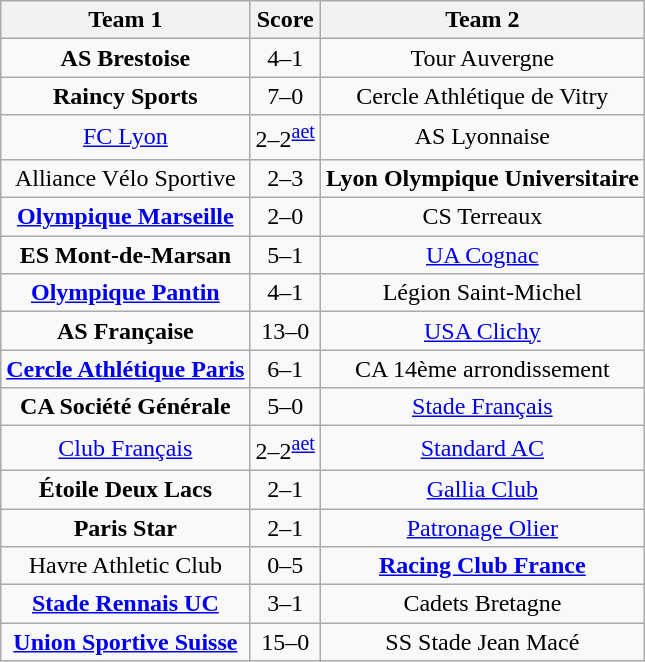<table class="wikitable" style="text-align: center">
<tr>
<th>Team 1</th>
<th>Score</th>
<th>Team 2</th>
</tr>
<tr>
<td><strong>AS Brestoise</strong></td>
<td>4–1</td>
<td>Tour Auvergne</td>
</tr>
<tr>
<td><strong>Raincy Sports</strong></td>
<td>7–0</td>
<td>Cercle Athlétique de Vitry</td>
</tr>
<tr>
<td><a href='#'>FC Lyon</a></td>
<td>2–2<sup><a href='#'>aet</a></sup></td>
<td>AS Lyonnaise</td>
</tr>
<tr>
<td>Alliance Vélo Sportive</td>
<td>2–3</td>
<td><strong>Lyon Olympique Universitaire</strong></td>
</tr>
<tr>
<td><strong><a href='#'>Olympique Marseille</a></strong></td>
<td>2–0</td>
<td>CS Terreaux</td>
</tr>
<tr>
<td><strong>ES Mont-de-Marsan</strong></td>
<td>5–1</td>
<td><a href='#'>UA Cognac</a></td>
</tr>
<tr>
<td><strong><a href='#'>Olympique Pantin</a></strong></td>
<td>4–1</td>
<td>Légion Saint-Michel</td>
</tr>
<tr>
<td><strong>AS Française</strong></td>
<td>13–0</td>
<td><a href='#'>USA Clichy</a></td>
</tr>
<tr>
<td><strong><a href='#'>Cercle Athlétique Paris</a></strong></td>
<td>6–1</td>
<td>CA 14ème arrondissement</td>
</tr>
<tr>
<td><strong>CA Société Générale</strong></td>
<td>5–0</td>
<td><a href='#'>Stade Français</a></td>
</tr>
<tr>
<td><a href='#'>Club Français</a></td>
<td>2–2<sup><a href='#'>aet</a></sup></td>
<td><a href='#'>Standard AC</a></td>
</tr>
<tr>
<td><strong>Étoile Deux Lacs</strong></td>
<td>2–1</td>
<td><a href='#'>Gallia Club</a></td>
</tr>
<tr>
<td><strong>Paris Star</strong></td>
<td>2–1</td>
<td><a href='#'>Patronage Olier</a></td>
</tr>
<tr>
<td>Havre Athletic Club</td>
<td>0–5</td>
<td><a href='#'><strong>Racing Club France</strong></a></td>
</tr>
<tr>
<td><strong><a href='#'>Stade Rennais UC</a></strong></td>
<td>3–1</td>
<td>Cadets Bretagne</td>
</tr>
<tr>
<td><strong><a href='#'>Union Sportive Suisse</a></strong></td>
<td>15–0</td>
<td>SS Stade Jean Macé</td>
</tr>
</table>
